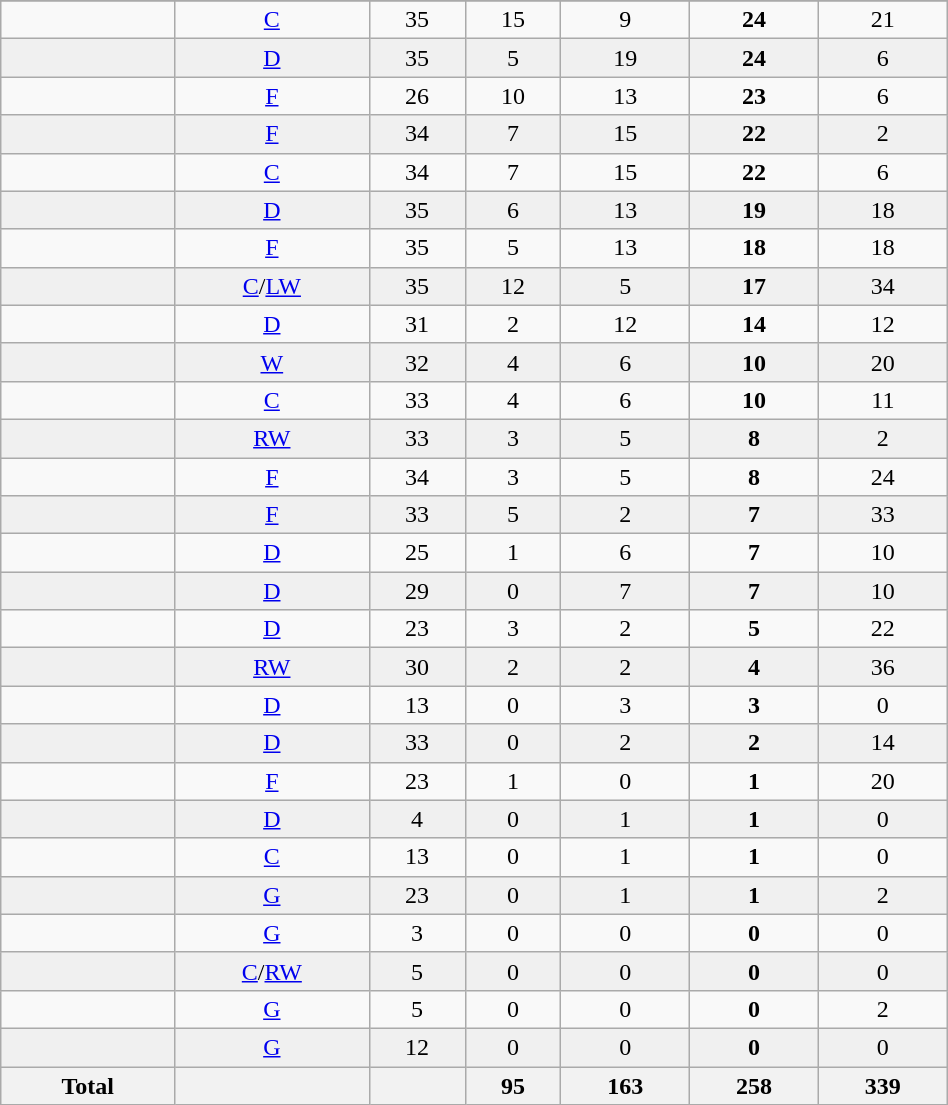<table class="wikitable sortable" width ="50%">
<tr align="center">
</tr>
<tr align="center" bgcolor="">
<td></td>
<td><a href='#'>C</a></td>
<td>35</td>
<td>15</td>
<td>9</td>
<td><strong>24</strong></td>
<td>21</td>
</tr>
<tr align="center" bgcolor="f0f0f0">
<td></td>
<td><a href='#'>D</a></td>
<td>35</td>
<td>5</td>
<td>19</td>
<td><strong>24</strong></td>
<td>6</td>
</tr>
<tr align="center" bgcolor="">
<td></td>
<td><a href='#'>F</a></td>
<td>26</td>
<td>10</td>
<td>13</td>
<td><strong>23</strong></td>
<td>6</td>
</tr>
<tr align="center" bgcolor="f0f0f0">
<td></td>
<td><a href='#'>F</a></td>
<td>34</td>
<td>7</td>
<td>15</td>
<td><strong>22</strong></td>
<td>2</td>
</tr>
<tr align="center" bgcolor="">
<td></td>
<td><a href='#'>C</a></td>
<td>34</td>
<td>7</td>
<td>15</td>
<td><strong>22</strong></td>
<td>6</td>
</tr>
<tr align="center" bgcolor="f0f0f0">
<td></td>
<td><a href='#'>D</a></td>
<td>35</td>
<td>6</td>
<td>13</td>
<td><strong>19</strong></td>
<td>18</td>
</tr>
<tr align="center" bgcolor="">
<td></td>
<td><a href='#'>F</a></td>
<td>35</td>
<td>5</td>
<td>13</td>
<td><strong>18</strong></td>
<td>18</td>
</tr>
<tr align="center" bgcolor="f0f0f0">
<td></td>
<td><a href='#'>C</a>/<a href='#'>LW</a></td>
<td>35</td>
<td>12</td>
<td>5</td>
<td><strong>17</strong></td>
<td>34</td>
</tr>
<tr align="center" bgcolor="">
<td></td>
<td><a href='#'>D</a></td>
<td>31</td>
<td>2</td>
<td>12</td>
<td><strong>14</strong></td>
<td>12</td>
</tr>
<tr align="center" bgcolor="f0f0f0">
<td></td>
<td><a href='#'>W</a></td>
<td>32</td>
<td>4</td>
<td>6</td>
<td><strong>10</strong></td>
<td>20</td>
</tr>
<tr align="center" bgcolor="">
<td></td>
<td><a href='#'>C</a></td>
<td>33</td>
<td>4</td>
<td>6</td>
<td><strong>10</strong></td>
<td>11</td>
</tr>
<tr align="center" bgcolor="f0f0f0">
<td></td>
<td><a href='#'>RW</a></td>
<td>33</td>
<td>3</td>
<td>5</td>
<td><strong>8</strong></td>
<td>2</td>
</tr>
<tr align="center" bgcolor="">
<td></td>
<td><a href='#'>F</a></td>
<td>34</td>
<td>3</td>
<td>5</td>
<td><strong>8</strong></td>
<td>24</td>
</tr>
<tr align="center" bgcolor="f0f0f0">
<td></td>
<td><a href='#'>F</a></td>
<td>33</td>
<td>5</td>
<td>2</td>
<td><strong>7</strong></td>
<td>33</td>
</tr>
<tr align="center" bgcolor="">
<td></td>
<td><a href='#'>D</a></td>
<td>25</td>
<td>1</td>
<td>6</td>
<td><strong>7</strong></td>
<td>10</td>
</tr>
<tr align="center" bgcolor="f0f0f0">
<td></td>
<td><a href='#'>D</a></td>
<td>29</td>
<td>0</td>
<td>7</td>
<td><strong>7</strong></td>
<td>10</td>
</tr>
<tr align="center" bgcolor="">
<td></td>
<td><a href='#'>D</a></td>
<td>23</td>
<td>3</td>
<td>2</td>
<td><strong>5</strong></td>
<td>22</td>
</tr>
<tr align="center" bgcolor="f0f0f0">
<td></td>
<td><a href='#'>RW</a></td>
<td>30</td>
<td>2</td>
<td>2</td>
<td><strong>4</strong></td>
<td>36</td>
</tr>
<tr align="center" bgcolor="">
<td></td>
<td><a href='#'>D</a></td>
<td>13</td>
<td>0</td>
<td>3</td>
<td><strong>3</strong></td>
<td>0</td>
</tr>
<tr align="center" bgcolor="f0f0f0">
<td></td>
<td><a href='#'>D</a></td>
<td>33</td>
<td>0</td>
<td>2</td>
<td><strong>2</strong></td>
<td>14</td>
</tr>
<tr align="center" bgcolor="">
<td></td>
<td><a href='#'>F</a></td>
<td>23</td>
<td>1</td>
<td>0</td>
<td><strong>1</strong></td>
<td>20</td>
</tr>
<tr align="center" bgcolor="f0f0f0">
<td></td>
<td><a href='#'>D</a></td>
<td>4</td>
<td>0</td>
<td>1</td>
<td><strong>1</strong></td>
<td>0</td>
</tr>
<tr align="center" bgcolor="">
<td></td>
<td><a href='#'>C</a></td>
<td>13</td>
<td>0</td>
<td>1</td>
<td><strong>1</strong></td>
<td>0</td>
</tr>
<tr align="center" bgcolor="f0f0f0">
<td></td>
<td><a href='#'>G</a></td>
<td>23</td>
<td>0</td>
<td>1</td>
<td><strong>1</strong></td>
<td>2</td>
</tr>
<tr align="center" bgcolor="">
<td></td>
<td><a href='#'>G</a></td>
<td>3</td>
<td>0</td>
<td>0</td>
<td><strong>0</strong></td>
<td>0</td>
</tr>
<tr align="center" bgcolor="f0f0f0">
<td></td>
<td><a href='#'>C</a>/<a href='#'>RW</a></td>
<td>5</td>
<td>0</td>
<td>0</td>
<td><strong>0</strong></td>
<td>0</td>
</tr>
<tr align="center" bgcolor="">
<td></td>
<td><a href='#'>G</a></td>
<td>5</td>
<td>0</td>
<td>0</td>
<td><strong>0</strong></td>
<td>2</td>
</tr>
<tr align="center" bgcolor="f0f0f0">
<td></td>
<td><a href='#'>G</a></td>
<td>12</td>
<td>0</td>
<td>0</td>
<td><strong>0</strong></td>
<td>0</td>
</tr>
<tr>
<th>Total</th>
<th></th>
<th></th>
<th>95</th>
<th>163</th>
<th>258</th>
<th>339</th>
</tr>
</table>
